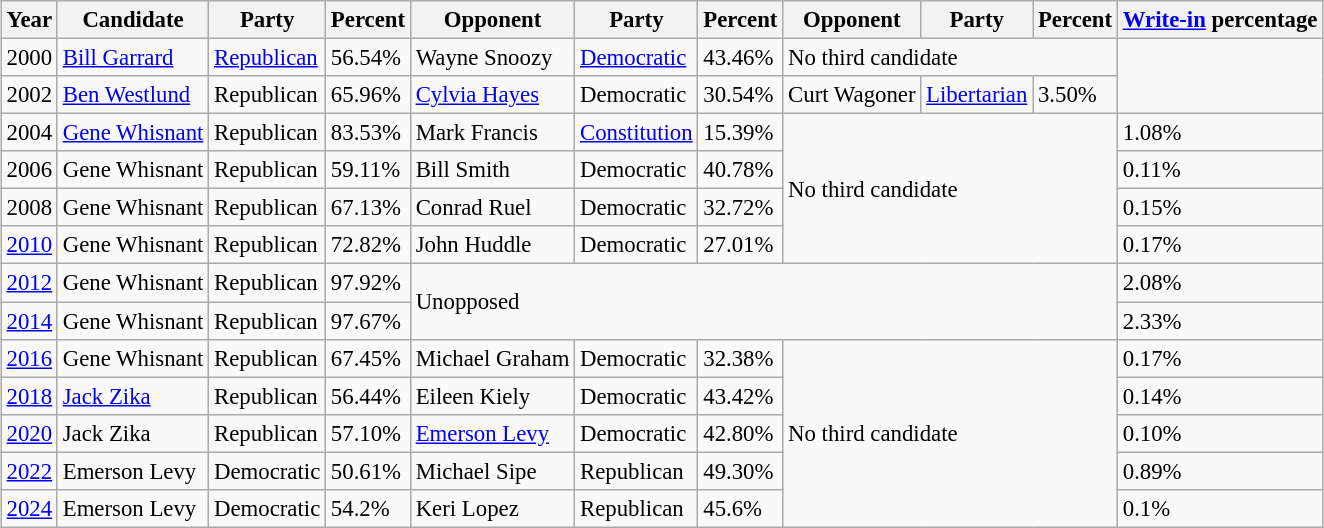<table class="wikitable sortable" style="margin:0.5em auto; font-size:95%;">
<tr>
<th>Year</th>
<th>Candidate</th>
<th>Party</th>
<th>Percent</th>
<th>Opponent</th>
<th>Party</th>
<th>Percent</th>
<th>Opponent</th>
<th>Party</th>
<th>Percent</th>
<th><a href='#'>Write-in</a> percentage</th>
</tr>
<tr>
<td>2000</td>
<td><a href='#'>Bill Garrard</a></td>
<td><a href='#'>Republican</a></td>
<td>56.54%</td>
<td>Wayne Snoozy</td>
<td><a href='#'>Democratic</a></td>
<td>43.46%</td>
<td colspan="3">No third candidate</td>
<td rowspan="2"></td>
</tr>
<tr>
<td>2002</td>
<td><a href='#'>Ben Westlund</a></td>
<td>Republican</td>
<td>65.96%</td>
<td><a href='#'>Cylvia Hayes</a></td>
<td>Democratic</td>
<td>30.54%</td>
<td>Curt Wagoner</td>
<td><a href='#'>Libertarian</a></td>
<td>3.50%</td>
</tr>
<tr>
<td>2004</td>
<td><a href='#'>Gene Whisnant</a></td>
<td>Republican</td>
<td>83.53%</td>
<td>Mark Francis</td>
<td><a href='#'>Constitution</a></td>
<td>15.39%</td>
<td colspan="3" rowspan="4">No third candidate</td>
<td>1.08%</td>
</tr>
<tr>
<td>2006</td>
<td>Gene Whisnant</td>
<td>Republican</td>
<td>59.11%</td>
<td>Bill Smith</td>
<td>Democratic</td>
<td>40.78%</td>
<td>0.11%</td>
</tr>
<tr>
<td>2008</td>
<td>Gene Whisnant</td>
<td>Republican</td>
<td>67.13%</td>
<td>Conrad Ruel</td>
<td>Democratic</td>
<td>32.72%</td>
<td>0.15%</td>
</tr>
<tr>
<td><a href='#'>2010</a></td>
<td>Gene Whisnant</td>
<td>Republican</td>
<td>72.82%</td>
<td>John Huddle</td>
<td>Democratic</td>
<td>27.01%</td>
<td>0.17%</td>
</tr>
<tr>
<td><a href='#'>2012</a></td>
<td>Gene Whisnant</td>
<td>Republican</td>
<td>97.92%</td>
<td colspan="6" rowspan="2">Unopposed</td>
<td>2.08%</td>
</tr>
<tr>
<td><a href='#'>2014</a></td>
<td>Gene Whisnant</td>
<td>Republican</td>
<td>97.67%</td>
<td>2.33%</td>
</tr>
<tr>
<td><a href='#'>2016</a></td>
<td>Gene Whisnant</td>
<td>Republican</td>
<td>67.45%</td>
<td>Michael Graham</td>
<td>Democratic</td>
<td>32.38%</td>
<td colspan="3" rowspan="5">No third candidate</td>
<td>0.17%</td>
</tr>
<tr>
<td><a href='#'>2018</a></td>
<td><a href='#'>Jack Zika</a></td>
<td>Republican</td>
<td>56.44%</td>
<td>Eileen Kiely</td>
<td>Democratic</td>
<td>43.42%</td>
<td>0.14%</td>
</tr>
<tr>
<td><a href='#'>2020</a></td>
<td>Jack Zika</td>
<td>Republican</td>
<td>57.10%</td>
<td><a href='#'>Emerson Levy</a></td>
<td>Democratic</td>
<td>42.80%</td>
<td>0.10%</td>
</tr>
<tr>
<td><a href='#'>2022</a></td>
<td>Emerson Levy</td>
<td>Democratic</td>
<td>50.61%</td>
<td>Michael Sipe</td>
<td>Republican</td>
<td>49.30%</td>
<td>0.89%</td>
</tr>
<tr>
<td><a href='#'>2024</a></td>
<td>Emerson Levy</td>
<td>Democratic</td>
<td>54.2%</td>
<td>Keri Lopez</td>
<td>Republican</td>
<td>45.6%</td>
<td>0.1%</td>
</tr>
</table>
